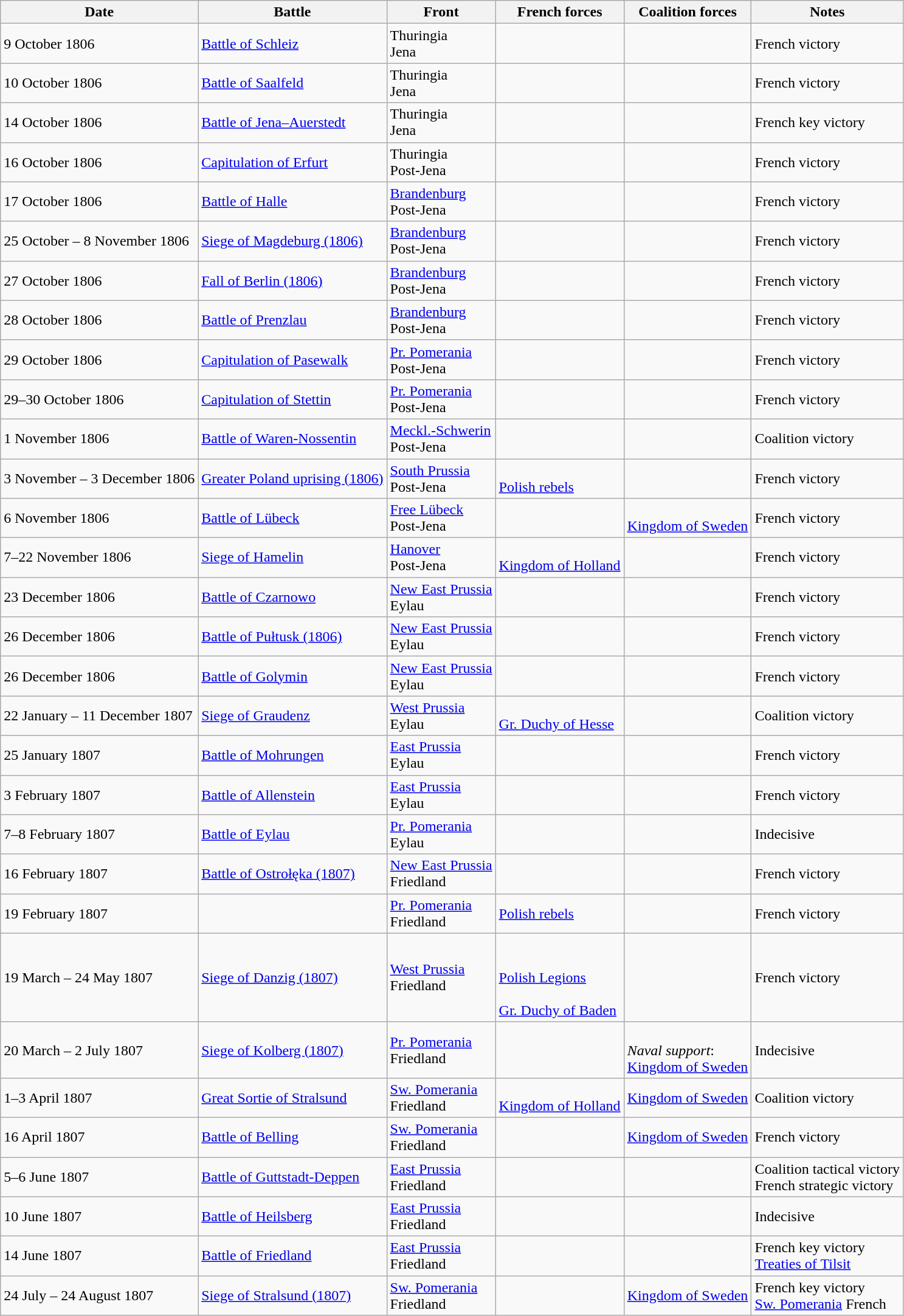<table class="wikitable sortable">
<tr>
<th data-sort-type=date>Date</th>
<th>Battle</th>
<th>Front</th>
<th>French forces</th>
<th>Coalition forces</th>
<th>Notes</th>
</tr>
<tr>
<td>9 October 1806</td>
<td><a href='#'>Battle of Schleiz</a></td>
<td>Thuringia<br>Jena</td>
<td></td>
<td><br></td>
<td>French victory</td>
</tr>
<tr>
<td>10 October 1806</td>
<td><a href='#'>Battle of Saalfeld</a></td>
<td>Thuringia<br>Jena</td>
<td></td>
<td><br></td>
<td>French victory</td>
</tr>
<tr>
<td>14 October 1806</td>
<td><a href='#'>Battle of Jena–Auerstedt</a></td>
<td>Thuringia<br>Jena</td>
<td></td>
<td><br></td>
<td>French key victory</td>
</tr>
<tr>
<td>16 October 1806</td>
<td><a href='#'>Capitulation of Erfurt</a></td>
<td>Thuringia<br>Post-Jena</td>
<td></td>
<td></td>
<td>French victory</td>
</tr>
<tr>
<td>17 October 1806</td>
<td><a href='#'>Battle of Halle</a></td>
<td><a href='#'>Brandenburg</a><br>Post-Jena</td>
<td></td>
<td></td>
<td>French victory</td>
</tr>
<tr>
<td>25 October – 8 November 1806</td>
<td><a href='#'>Siege of Magdeburg (1806)</a></td>
<td><a href='#'>Brandenburg</a><br>Post-Jena</td>
<td></td>
<td></td>
<td>French victory</td>
</tr>
<tr>
<td>27 October 1806</td>
<td><a href='#'>Fall of Berlin (1806)</a></td>
<td><a href='#'>Brandenburg</a><br>Post-Jena</td>
<td></td>
<td></td>
<td>French victory</td>
</tr>
<tr>
<td>28 October 1806</td>
<td><a href='#'>Battle of Prenzlau</a></td>
<td><a href='#'>Brandenburg</a><br>Post-Jena</td>
<td></td>
<td></td>
<td>French victory</td>
</tr>
<tr>
<td>29 October 1806</td>
<td><a href='#'>Capitulation of Pasewalk</a></td>
<td><a href='#'>Pr. Pomerania</a><br>Post-Jena</td>
<td></td>
<td></td>
<td>French victory</td>
</tr>
<tr>
<td>29–30 October 1806</td>
<td><a href='#'>Capitulation of Stettin</a></td>
<td><a href='#'>Pr. Pomerania</a><br>Post-Jena</td>
<td></td>
<td></td>
<td>French victory</td>
</tr>
<tr>
<td>1 November 1806</td>
<td><a href='#'>Battle of Waren-Nossentin</a></td>
<td><a href='#'>Meckl.-Schwerin</a><br>Post-Jena</td>
<td></td>
<td></td>
<td>Coalition victory</td>
</tr>
<tr>
<td>3 November – 3 December 1806</td>
<td><a href='#'>Greater Poland uprising (1806)</a></td>
<td><a href='#'>South Prussia</a><br>Post-Jena</td>
<td><br> <a href='#'>Polish rebels</a></td>
<td></td>
<td>French victory</td>
</tr>
<tr>
<td>6 November 1806</td>
<td><a href='#'>Battle of Lübeck</a></td>
<td><a href='#'>Free Lübeck</a><br>Post-Jena</td>
<td><br></td>
<td><br> <a href='#'>Kingdom of Sweden</a><br></td>
<td>French victory</td>
</tr>
<tr>
<td>7–22 November 1806</td>
<td><a href='#'>Siege of Hamelin</a></td>
<td><a href='#'>Hanover</a><br>Post-Jena</td>
<td><br> <a href='#'>Kingdom of Holland</a></td>
<td></td>
<td>French victory</td>
</tr>
<tr>
<td>23 December 1806</td>
<td><a href='#'>Battle of Czarnowo</a></td>
<td><a href='#'>New East Prussia</a><br>Eylau</td>
<td></td>
<td><br></td>
<td>French victory</td>
</tr>
<tr>
<td>26 December 1806</td>
<td><a href='#'>Battle of Pułtusk (1806)</a></td>
<td><a href='#'>New East Prussia</a><br>Eylau</td>
<td><br></td>
<td><br></td>
<td>French victory</td>
</tr>
<tr>
<td>26 December 1806</td>
<td><a href='#'>Battle of Golymin</a></td>
<td><a href='#'>New East Prussia</a><br>Eylau</td>
<td></td>
<td></td>
<td>French victory</td>
</tr>
<tr>
<td>22 January – 11 December 1807</td>
<td><a href='#'>Siege of Graudenz</a></td>
<td><a href='#'>West Prussia</a><br>Eylau</td>
<td><br> <a href='#'>Gr. Duchy of Hesse</a><br></td>
<td></td>
<td>Coalition victory</td>
</tr>
<tr>
<td>25 January 1807</td>
<td><a href='#'>Battle of Mohrungen</a></td>
<td><a href='#'>East Prussia</a><br>Eylau</td>
<td></td>
<td><br></td>
<td>French victory</td>
</tr>
<tr>
<td>3 February 1807</td>
<td><a href='#'>Battle of Allenstein</a></td>
<td><a href='#'>East Prussia</a><br>Eylau</td>
<td></td>
<td></td>
<td>French victory</td>
</tr>
<tr>
<td>7–8 February 1807</td>
<td><a href='#'>Battle of Eylau</a></td>
<td><a href='#'>Pr. Pomerania</a><br>Eylau</td>
<td></td>
<td><br></td>
<td>Indecisive</td>
</tr>
<tr>
<td>16 February 1807</td>
<td><a href='#'>Battle of Ostrołęka (1807)</a></td>
<td><a href='#'>New East Prussia</a><br>Friedland</td>
<td></td>
<td></td>
<td>French victory</td>
</tr>
<tr>
<td>19 February 1807</td>
<td></td>
<td><a href='#'>Pr. Pomerania</a><br>Friedland</td>
<td> <a href='#'>Polish rebels</a></td>
<td></td>
<td>French victory</td>
</tr>
<tr>
<td>19 March – 24 May 1807</td>
<td><a href='#'>Siege of Danzig (1807)</a></td>
<td><a href='#'>West Prussia</a><br>Friedland</td>
<td><br><br> <a href='#'>Polish Legions</a><br><br> <a href='#'>Gr. Duchy of Baden</a></td>
<td><br><br></td>
<td>French victory</td>
</tr>
<tr>
<td>20 March – 2 July 1807</td>
<td><a href='#'>Siege of Kolberg (1807)</a></td>
<td><a href='#'>Pr. Pomerania</a><br>Friedland</td>
<td><br></td>
<td><br><em>Naval support</em>:<br> <a href='#'>Kingdom of Sweden</a><br></td>
<td>Indecisive</td>
</tr>
<tr>
<td>1–3 April 1807</td>
<td><a href='#'>Great Sortie of Stralsund</a></td>
<td><a href='#'>Sw. Pomerania</a><br>Friedland</td>
<td><br> <a href='#'>Kingdom of Holland</a></td>
<td> <a href='#'>Kingdom of Sweden</a></td>
<td>Coalition victory</td>
</tr>
<tr>
<td>16 April 1807</td>
<td><a href='#'>Battle of Belling</a></td>
<td><a href='#'>Sw. Pomerania</a><br>Friedland</td>
<td></td>
<td> <a href='#'>Kingdom of Sweden</a></td>
<td>French victory</td>
</tr>
<tr>
<td>5–6 June 1807</td>
<td><a href='#'>Battle of Guttstadt-Deppen</a></td>
<td><a href='#'>East Prussia</a><br>Friedland</td>
<td></td>
<td><br></td>
<td>Coalition tactical victory<br>French strategic victory</td>
</tr>
<tr>
<td>10 June 1807</td>
<td><a href='#'>Battle of Heilsberg</a></td>
<td><a href='#'>East Prussia</a><br>Friedland</td>
<td></td>
<td><br></td>
<td>Indecisive</td>
</tr>
<tr>
<td>14 June 1807</td>
<td><a href='#'>Battle of Friedland</a></td>
<td><a href='#'>East Prussia</a><br>Friedland</td>
<td><br></td>
<td></td>
<td>French key victory<br><a href='#'>Treaties of Tilsit</a></td>
</tr>
<tr>
<td>24 July – 24 August 1807</td>
<td><a href='#'>Siege of Stralsund (1807)</a></td>
<td><a href='#'>Sw. Pomerania</a><br>Friedland</td>
<td></td>
<td> <a href='#'>Kingdom of Sweden</a></td>
<td>French key victory<br><a href='#'>Sw. Pomerania</a> French</td>
</tr>
</table>
